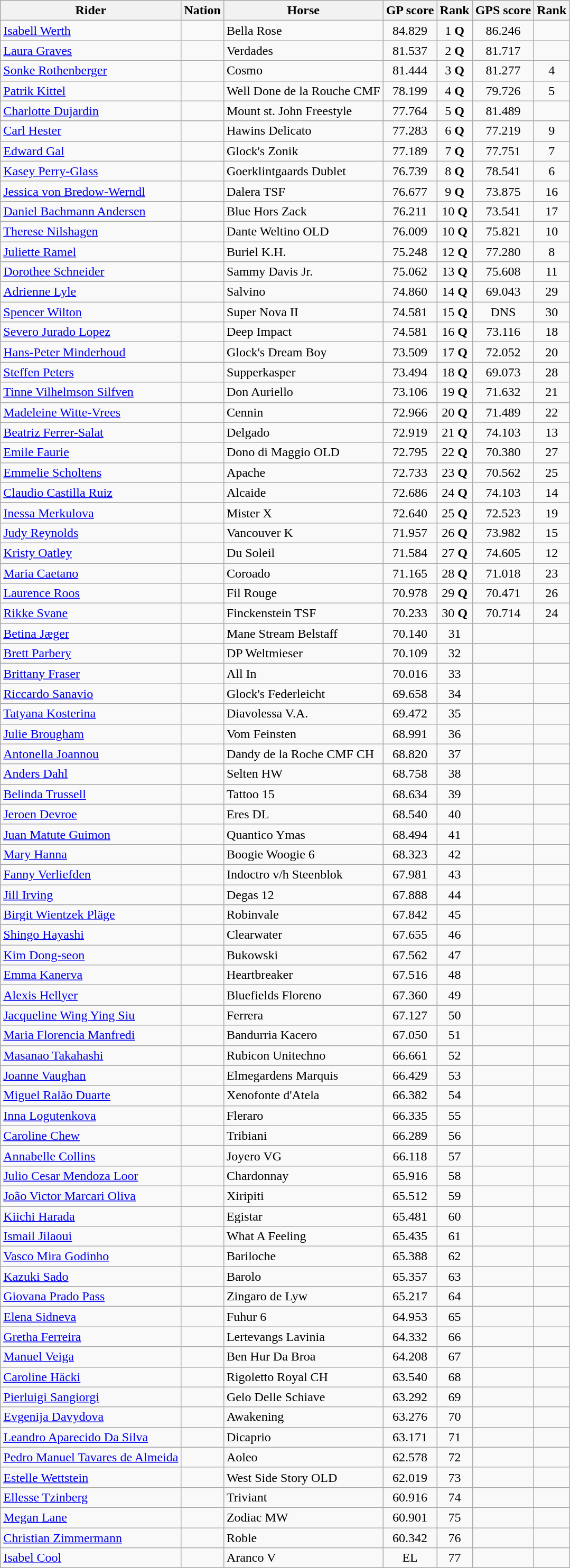<table class="wikitable sortable" style="text-align:center">
<tr>
<th>Rider</th>
<th>Nation</th>
<th>Horse</th>
<th>GP score</th>
<th>Rank</th>
<th>GPS score</th>
<th>Rank</th>
</tr>
<tr>
<td align=left><a href='#'>Isabell Werth</a></td>
<td align=left></td>
<td align=left>Bella Rose</td>
<td>84.829</td>
<td>1 <strong>Q</strong></td>
<td>86.246</td>
<td></td>
</tr>
<tr>
<td align=left><a href='#'>Laura Graves</a></td>
<td align=left></td>
<td align=left>Verdades</td>
<td>81.537</td>
<td>2 <strong>Q</strong></td>
<td>81.717</td>
<td></td>
</tr>
<tr>
<td align=left><a href='#'>Sonke Rothenberger</a></td>
<td align=left></td>
<td align=left>Cosmo</td>
<td>81.444</td>
<td>3 <strong>Q</strong></td>
<td>81.277</td>
<td>4</td>
</tr>
<tr>
<td align=left><a href='#'>Patrik Kittel</a></td>
<td align=left></td>
<td align=left>Well Done de la Rouche CMF</td>
<td>78.199</td>
<td>4 <strong>Q</strong></td>
<td>79.726</td>
<td>5</td>
</tr>
<tr>
<td align=left><a href='#'>Charlotte Dujardin</a></td>
<td align=left></td>
<td align=left>Mount st. John Freestyle</td>
<td>77.764</td>
<td>5 <strong>Q</strong></td>
<td>81.489</td>
<td></td>
</tr>
<tr>
<td align=left><a href='#'>Carl Hester</a></td>
<td align=left></td>
<td align=left>Hawins Delicato</td>
<td>77.283</td>
<td>6 <strong>Q</strong></td>
<td>77.219</td>
<td>9</td>
</tr>
<tr>
<td align=left><a href='#'>Edward Gal</a></td>
<td align=left></td>
<td align=left>Glock's Zonik</td>
<td>77.189</td>
<td>7 <strong>Q</strong></td>
<td>77.751</td>
<td>7</td>
</tr>
<tr>
<td align=left><a href='#'>Kasey Perry-Glass</a></td>
<td align=left></td>
<td align=left>Goerklintgaards Dublet</td>
<td>76.739</td>
<td>8 <strong>Q</strong></td>
<td>78.541</td>
<td>6</td>
</tr>
<tr>
<td align=left><a href='#'>Jessica von Bredow-Werndl</a></td>
<td align=left></td>
<td align=left>Dalera TSF</td>
<td>76.677</td>
<td>9 <strong>Q</strong></td>
<td>73.875</td>
<td>16</td>
</tr>
<tr>
<td align=left><a href='#'>Daniel Bachmann Andersen</a></td>
<td align=left></td>
<td align=left>Blue Hors Zack</td>
<td>76.211</td>
<td>10 <strong>Q</strong></td>
<td>73.541</td>
<td>17</td>
</tr>
<tr>
<td align=left><a href='#'>Therese Nilshagen</a></td>
<td align=left></td>
<td align=left>Dante Weltino OLD</td>
<td>76.009</td>
<td>10 <strong>Q</strong></td>
<td>75.821</td>
<td>10</td>
</tr>
<tr>
<td align=left><a href='#'>Juliette Ramel</a></td>
<td align=left></td>
<td align=left>Buriel K.H.</td>
<td>75.248</td>
<td>12 <strong>Q</strong></td>
<td>77.280</td>
<td>8</td>
</tr>
<tr>
<td align=left><a href='#'>Dorothee Schneider</a></td>
<td align=left></td>
<td align=left>Sammy Davis Jr.</td>
<td>75.062</td>
<td>13 <strong>Q</strong></td>
<td>75.608</td>
<td>11</td>
</tr>
<tr>
<td align=left><a href='#'>Adrienne Lyle</a></td>
<td align=left></td>
<td align=left>Salvino</td>
<td>74.860</td>
<td>14 <strong>Q</strong></td>
<td>69.043</td>
<td>29</td>
</tr>
<tr>
<td align=left><a href='#'>Spencer Wilton</a></td>
<td align=left></td>
<td align=left>Super Nova II</td>
<td>74.581</td>
<td>15 <strong>Q</strong></td>
<td>DNS</td>
<td>30</td>
</tr>
<tr>
<td align=left><a href='#'>Severo Jurado Lopez</a></td>
<td align=left></td>
<td align=left>Deep Impact</td>
<td>74.581</td>
<td>16 <strong>Q</strong></td>
<td>73.116</td>
<td>18</td>
</tr>
<tr>
<td align=left><a href='#'>Hans-Peter Minderhoud</a></td>
<td align=left></td>
<td align=left>Glock's Dream Boy</td>
<td>73.509</td>
<td>17 <strong>Q</strong></td>
<td>72.052</td>
<td>20</td>
</tr>
<tr>
<td align=left><a href='#'>Steffen Peters</a></td>
<td align=left></td>
<td align=left>Supperkasper</td>
<td>73.494</td>
<td>18 <strong>Q</strong></td>
<td>69.073</td>
<td>28</td>
</tr>
<tr>
<td align=left><a href='#'>Tinne Vilhelmson Silfven</a></td>
<td align=left></td>
<td align=left>Don Auriello</td>
<td>73.106</td>
<td>19 <strong>Q</strong></td>
<td>71.632</td>
<td>21</td>
</tr>
<tr>
<td align=left><a href='#'>Madeleine Witte-Vrees</a></td>
<td align=left></td>
<td align=left>Cennin</td>
<td>72.966</td>
<td>20 <strong>Q</strong></td>
<td>71.489</td>
<td>22</td>
</tr>
<tr>
<td align=left><a href='#'>Beatriz Ferrer-Salat</a></td>
<td align=left></td>
<td align=left>Delgado</td>
<td>72.919</td>
<td>21 <strong>Q</strong></td>
<td>74.103</td>
<td>13</td>
</tr>
<tr>
<td align=left><a href='#'>Emile Faurie</a></td>
<td align=left></td>
<td align=left>Dono di Maggio OLD</td>
<td>72.795</td>
<td>22 <strong>Q</strong></td>
<td>70.380</td>
<td>27</td>
</tr>
<tr>
<td align=left><a href='#'>Emmelie Scholtens</a></td>
<td align=left></td>
<td align=left>Apache</td>
<td>72.733</td>
<td>23 <strong>Q</strong></td>
<td>70.562</td>
<td>25</td>
</tr>
<tr>
<td align=left><a href='#'>Claudio Castilla Ruiz</a></td>
<td align=left></td>
<td align=left>Alcaide</td>
<td>72.686</td>
<td>24 <strong>Q</strong></td>
<td>74.103</td>
<td>14</td>
</tr>
<tr>
<td align=left><a href='#'>Inessa Merkulova</a></td>
<td align=left></td>
<td align=left>Mister X</td>
<td>72.640</td>
<td>25 <strong>Q</strong></td>
<td>72.523</td>
<td>19</td>
</tr>
<tr>
<td align=left><a href='#'>Judy Reynolds</a></td>
<td align=left></td>
<td align=left>Vancouver K</td>
<td>71.957</td>
<td>26 <strong>Q</strong></td>
<td>73.982</td>
<td>15</td>
</tr>
<tr>
<td align=left><a href='#'>Kristy Oatley</a></td>
<td align=left></td>
<td align=left>Du Soleil</td>
<td>71.584</td>
<td>27 <strong>Q</strong></td>
<td>74.605</td>
<td>12</td>
</tr>
<tr>
<td align=left><a href='#'>Maria Caetano</a></td>
<td align=left></td>
<td align=left>Coroado</td>
<td>71.165</td>
<td>28 <strong>Q</strong></td>
<td>71.018</td>
<td>23</td>
</tr>
<tr>
<td align=left><a href='#'>Laurence Roos</a></td>
<td align=left></td>
<td align=left>Fil Rouge</td>
<td>70.978</td>
<td>29 <strong>Q</strong></td>
<td>70.471</td>
<td>26</td>
</tr>
<tr>
<td align=left><a href='#'>Rikke Svane</a></td>
<td align=left></td>
<td align=left>Finckenstein TSF</td>
<td>70.233</td>
<td>30 <strong>Q</strong></td>
<td>70.714</td>
<td>24</td>
</tr>
<tr>
<td align=left><a href='#'>Betina Jæger</a></td>
<td align=left></td>
<td align=left>Mane Stream Belstaff</td>
<td>70.140</td>
<td>31</td>
<td></td>
<td></td>
</tr>
<tr>
<td align=left><a href='#'>Brett Parbery</a></td>
<td align=left></td>
<td align=left>DP Weltmieser</td>
<td>70.109</td>
<td>32</td>
<td></td>
<td></td>
</tr>
<tr>
<td align=left><a href='#'>Brittany Fraser</a></td>
<td align=left></td>
<td align=left>All In</td>
<td>70.016</td>
<td>33</td>
<td></td>
<td></td>
</tr>
<tr>
<td align=left><a href='#'>Riccardo Sanavio</a></td>
<td align=left></td>
<td align=left>Glock's Federleicht</td>
<td>69.658</td>
<td>34</td>
<td></td>
<td></td>
</tr>
<tr>
<td align=left><a href='#'>Tatyana Kosterina</a></td>
<td align=left></td>
<td align=left>Diavolessa V.A.</td>
<td>69.472</td>
<td>35</td>
<td></td>
<td></td>
</tr>
<tr>
<td align=left><a href='#'>Julie Brougham</a></td>
<td align=left></td>
<td align=left>Vom Feinsten</td>
<td>68.991</td>
<td>36</td>
<td></td>
<td></td>
</tr>
<tr>
<td align=left><a href='#'>Antonella Joannou</a></td>
<td align=left></td>
<td align=left>Dandy de la Roche CMF CH</td>
<td>68.820</td>
<td>37</td>
<td></td>
<td></td>
</tr>
<tr>
<td align=left><a href='#'>Anders Dahl</a></td>
<td align=left></td>
<td align=left>Selten HW</td>
<td>68.758</td>
<td>38</td>
<td></td>
<td></td>
</tr>
<tr>
<td align=left><a href='#'>Belinda Trussell</a></td>
<td align=left></td>
<td align=left>Tattoo 15</td>
<td>68.634</td>
<td>39</td>
<td></td>
<td></td>
</tr>
<tr>
<td align=left><a href='#'>Jeroen Devroe</a></td>
<td align=left></td>
<td align=left>Eres DL</td>
<td>68.540</td>
<td>40</td>
<td></td>
<td></td>
</tr>
<tr>
<td align=left><a href='#'>Juan Matute Guimon</a></td>
<td align=left></td>
<td align=left>Quantico Ymas</td>
<td>68.494</td>
<td>41</td>
<td></td>
<td></td>
</tr>
<tr>
<td align=left><a href='#'>Mary Hanna</a></td>
<td align=left></td>
<td align=left>Boogie Woogie 6</td>
<td>68.323</td>
<td>42</td>
<td></td>
<td></td>
</tr>
<tr>
<td align=left><a href='#'>Fanny Verliefden</a></td>
<td align=left></td>
<td align=left>Indoctro v/h Steenblok</td>
<td>67.981</td>
<td>43</td>
<td></td>
<td></td>
</tr>
<tr>
<td align=left><a href='#'>Jill Irving</a></td>
<td align=left></td>
<td align=left>Degas 12</td>
<td>67.888</td>
<td>44</td>
<td></td>
<td></td>
</tr>
<tr>
<td align=left><a href='#'>Birgit Wientzek Pläge</a></td>
<td align=left></td>
<td align=left>Robinvale</td>
<td>67.842</td>
<td>45</td>
<td></td>
<td></td>
</tr>
<tr>
<td align=left><a href='#'>Shingo Hayashi</a></td>
<td align=left></td>
<td align=left>Clearwater</td>
<td>67.655</td>
<td>46</td>
<td></td>
<td></td>
</tr>
<tr>
<td align=left><a href='#'>Kim Dong-seon</a></td>
<td align=left></td>
<td align=left>Bukowski</td>
<td>67.562</td>
<td>47</td>
<td></td>
<td></td>
</tr>
<tr>
<td align=left><a href='#'>Emma Kanerva</a></td>
<td align=left></td>
<td align=left>Heartbreaker</td>
<td>67.516</td>
<td>48</td>
<td></td>
<td></td>
</tr>
<tr>
<td align=left><a href='#'>Alexis Hellyer</a></td>
<td align=left></td>
<td align=left>Bluefields Floreno</td>
<td>67.360</td>
<td>49</td>
<td></td>
<td></td>
</tr>
<tr>
<td align=left><a href='#'>Jacqueline Wing Ying Siu</a></td>
<td align=left></td>
<td align=left>Ferrera</td>
<td>67.127</td>
<td>50</td>
<td></td>
<td></td>
</tr>
<tr>
<td align=left><a href='#'>Maria Florencia Manfredi</a></td>
<td align=left></td>
<td align=left>Bandurria Kacero</td>
<td>67.050</td>
<td>51</td>
<td></td>
<td></td>
</tr>
<tr>
<td align=left><a href='#'>Masanao Takahashi</a></td>
<td align=left></td>
<td align=left>Rubicon Unitechno</td>
<td>66.661</td>
<td>52</td>
<td></td>
<td></td>
</tr>
<tr>
<td align=left><a href='#'>Joanne Vaughan</a></td>
<td align=left></td>
<td align=left>Elmegardens Marquis</td>
<td>66.429</td>
<td>53</td>
<td></td>
<td></td>
</tr>
<tr>
<td align=left><a href='#'>Miguel Ralão Duarte</a></td>
<td align=left></td>
<td align=left>Xenofonte d'Atela</td>
<td>66.382</td>
<td>54</td>
<td></td>
<td></td>
</tr>
<tr>
<td align=left><a href='#'>Inna Logutenkova</a></td>
<td align=left></td>
<td align=left>Fleraro</td>
<td>66.335</td>
<td>55</td>
<td></td>
<td></td>
</tr>
<tr>
<td align=left><a href='#'>Caroline Chew</a></td>
<td align=left></td>
<td align=left>Tribiani</td>
<td>66.289</td>
<td>56</td>
<td></td>
<td></td>
</tr>
<tr>
<td align=left><a href='#'>Annabelle Collins</a></td>
<td align=left></td>
<td align=left>Joyero VG</td>
<td>66.118</td>
<td>57</td>
<td></td>
<td></td>
</tr>
<tr>
<td align=left><a href='#'>Julio Cesar Mendoza Loor</a></td>
<td align=left></td>
<td align=left>Chardonnay</td>
<td>65.916</td>
<td>58</td>
<td></td>
<td></td>
</tr>
<tr>
<td align=left><a href='#'>João Victor Marcari Oliva</a></td>
<td align=left></td>
<td align=left>Xiripiti</td>
<td>65.512</td>
<td>59</td>
<td></td>
<td></td>
</tr>
<tr>
<td align=left><a href='#'>Kiichi Harada</a></td>
<td align=left></td>
<td align=left>Egistar</td>
<td>65.481</td>
<td>60</td>
<td></td>
<td></td>
</tr>
<tr>
<td align=left><a href='#'>Ismail Jilaoui</a></td>
<td align=left></td>
<td align=left>What A Feeling</td>
<td>65.435</td>
<td>61</td>
<td></td>
<td></td>
</tr>
<tr>
<td align=left><a href='#'>Vasco Mira Godinho</a></td>
<td align=left></td>
<td align=left>Bariloche</td>
<td>65.388</td>
<td>62</td>
<td></td>
<td></td>
</tr>
<tr>
<td align=left><a href='#'>Kazuki Sado</a></td>
<td align=left></td>
<td align=left>Barolo</td>
<td>65.357</td>
<td>63</td>
<td></td>
<td></td>
</tr>
<tr>
<td align=left><a href='#'>Giovana Prado Pass</a></td>
<td align=left></td>
<td align=left>Zingaro de Lyw</td>
<td>65.217</td>
<td>64</td>
<td></td>
<td></td>
</tr>
<tr>
<td align=left><a href='#'>Elena Sidneva</a></td>
<td align=left></td>
<td align=left>Fuhur 6</td>
<td>64.953</td>
<td>65</td>
<td></td>
<td></td>
</tr>
<tr>
<td align=left><a href='#'>Gretha Ferreira</a></td>
<td align=left></td>
<td align=left>Lertevangs Lavinia</td>
<td>64.332</td>
<td>66</td>
<td></td>
<td></td>
</tr>
<tr>
<td align=left><a href='#'>Manuel Veiga</a></td>
<td align=left></td>
<td align=left>Ben Hur Da Broa</td>
<td>64.208</td>
<td>67</td>
<td></td>
<td></td>
</tr>
<tr>
<td align=left><a href='#'>Caroline Häcki</a></td>
<td align=left></td>
<td align=left>Rigoletto Royal CH</td>
<td>63.540</td>
<td>68</td>
<td></td>
<td></td>
</tr>
<tr>
<td align=left><a href='#'>Pierluigi Sangiorgi</a></td>
<td align=left></td>
<td align=left>Gelo Delle Schiave</td>
<td>63.292</td>
<td>69</td>
<td></td>
<td></td>
</tr>
<tr>
<td align=left><a href='#'>Evgenija Davydova</a></td>
<td align=left></td>
<td align=left>Awakening</td>
<td>63.276</td>
<td>70</td>
<td></td>
<td></td>
</tr>
<tr>
<td align=left><a href='#'>Leandro Aparecido Da Silva</a></td>
<td align=left></td>
<td align=left>Dicaprio</td>
<td>63.171</td>
<td>71</td>
<td></td>
<td></td>
</tr>
<tr>
<td align=left><a href='#'>Pedro Manuel Tavares de Almeida</a></td>
<td align=left></td>
<td align=left>Aoleo</td>
<td>62.578</td>
<td>72</td>
<td></td>
<td></td>
</tr>
<tr>
<td align=left><a href='#'>Estelle Wettstein</a></td>
<td align=left></td>
<td align=left>West Side Story OLD</td>
<td>62.019</td>
<td>73</td>
<td></td>
<td></td>
</tr>
<tr>
<td align=left><a href='#'>Ellesse Tzinberg</a></td>
<td align=left></td>
<td align=left>Triviant</td>
<td>60.916</td>
<td>74</td>
<td></td>
<td></td>
</tr>
<tr>
<td align=left><a href='#'>Megan Lane</a></td>
<td align=left></td>
<td align=left>Zodiac MW</td>
<td>60.901</td>
<td>75</td>
<td></td>
<td></td>
</tr>
<tr>
<td align=left><a href='#'>Christian Zimmermann</a></td>
<td align=left></td>
<td align=left>Roble</td>
<td>60.342</td>
<td>76</td>
<td></td>
<td></td>
</tr>
<tr>
<td align=left><a href='#'>Isabel Cool</a></td>
<td align=left></td>
<td align=left>Aranco V</td>
<td>EL</td>
<td>77</td>
<td></td>
<td></td>
</tr>
</table>
